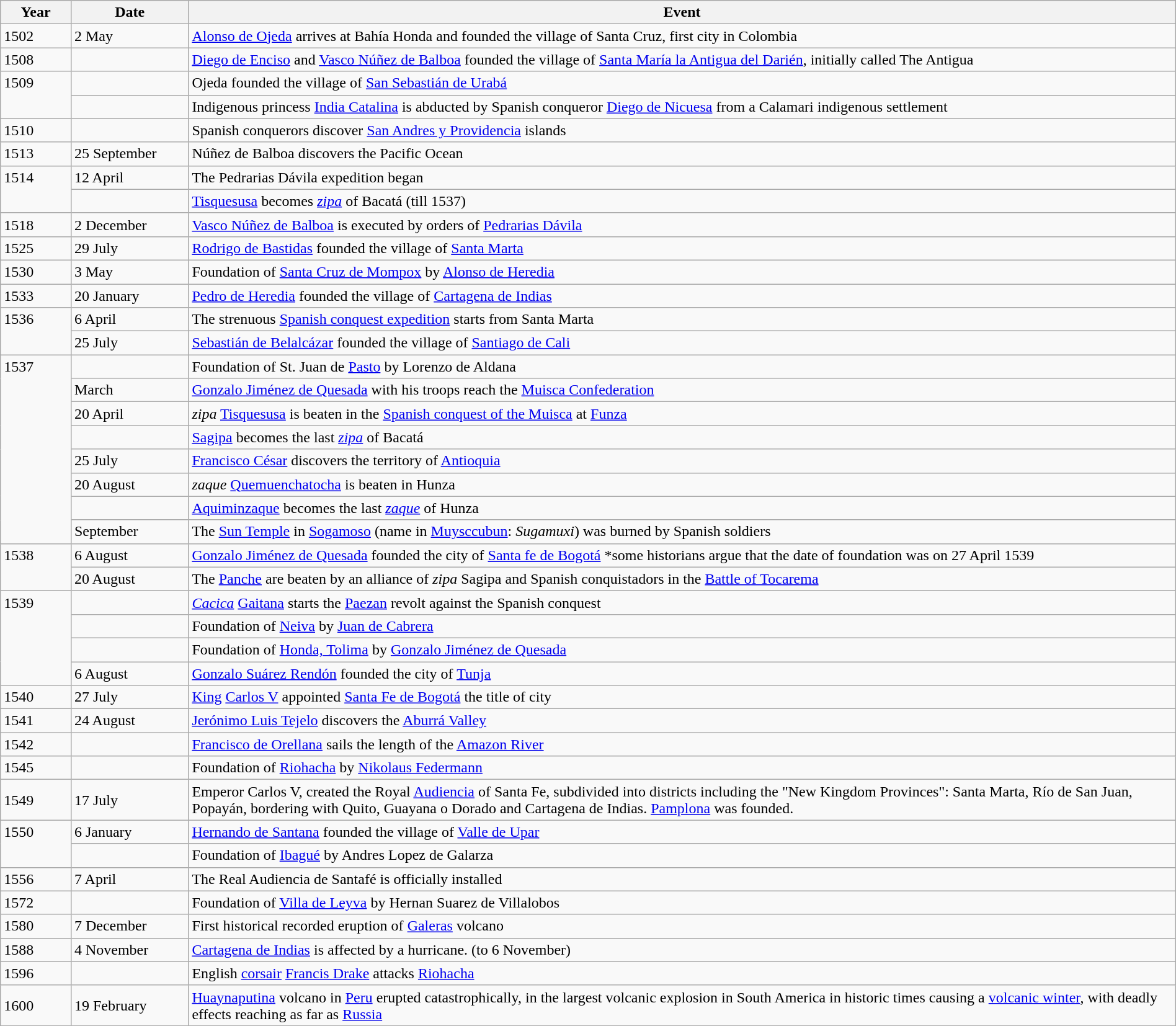<table class="wikitable" style="width:100%;">
<tr>
<th style="width:6%">Year</th>
<th style="width:10%">Date</th>
<th>Event</th>
</tr>
<tr>
<td>1502</td>
<td>2 May</td>
<td><a href='#'>Alonso de Ojeda</a> arrives at Bahía Honda and founded the village of Santa Cruz, first city in Colombia</td>
</tr>
<tr>
<td>1508</td>
<td></td>
<td><a href='#'>Diego de Enciso</a> and <a href='#'>Vasco Núñez de Balboa</a> founded the village of <a href='#'>Santa María la Antigua del Darién</a>, initially called The Antigua</td>
</tr>
<tr>
<td rowspan="2" style="vertical-align:top;">1509</td>
<td></td>
<td>Ojeda founded the village of <a href='#'>San Sebastián de Urabá</a></td>
</tr>
<tr>
<td></td>
<td>Indigenous princess <a href='#'>India Catalina</a> is abducted by Spanish conqueror <a href='#'>Diego de Nicuesa</a> from a Calamari indigenous settlement</td>
</tr>
<tr>
<td>1510</td>
<td></td>
<td>Spanish conquerors discover <a href='#'>San Andres y Providencia</a> islands</td>
</tr>
<tr>
<td>1513</td>
<td>25 September</td>
<td>Núñez de Balboa discovers the Pacific Ocean</td>
</tr>
<tr>
<td rowspan="2" style="vertical-align:top;">1514</td>
<td>12 April</td>
<td>The Pedrarias Dávila expedition began</td>
</tr>
<tr>
<td></td>
<td><a href='#'>Tisquesusa</a> becomes <em><a href='#'>zipa</a></em> of Bacatá (till 1537)</td>
</tr>
<tr>
<td>1518</td>
<td>2 December</td>
<td><a href='#'>Vasco Núñez de Balboa</a> is executed by orders of <a href='#'>Pedrarias Dávila</a></td>
</tr>
<tr>
<td>1525</td>
<td>29 July</td>
<td><a href='#'>Rodrigo de Bastidas</a> founded the village of <a href='#'>Santa Marta</a></td>
</tr>
<tr>
<td>1530</td>
<td>3 May</td>
<td>Foundation of <a href='#'>Santa Cruz de Mompox</a> by <a href='#'>Alonso de Heredia</a></td>
</tr>
<tr>
<td>1533</td>
<td>20 January</td>
<td><a href='#'>Pedro de Heredia</a> founded the village of <a href='#'>Cartagena de Indias</a></td>
</tr>
<tr>
<td rowspan="2" style="vertical-align:top;">1536</td>
<td>6 April</td>
<td>The strenuous <a href='#'>Spanish conquest expedition</a> starts from Santa Marta</td>
</tr>
<tr>
<td>25 July</td>
<td><a href='#'>Sebastián de Belalcázar</a> founded the village of <a href='#'>Santiago de Cali</a></td>
</tr>
<tr>
<td rowspan="8" style="vertical-align:top;">1537</td>
<td></td>
<td>Foundation of St. Juan de <a href='#'>Pasto</a> by Lorenzo de Aldana</td>
</tr>
<tr>
<td>March</td>
<td><a href='#'>Gonzalo Jiménez de Quesada</a> with his troops reach the <a href='#'>Muisca Confederation</a></td>
</tr>
<tr>
<td>20 April</td>
<td><em>zipa</em> <a href='#'>Tisquesusa</a> is beaten in the <a href='#'>Spanish conquest of the Muisca</a> at <a href='#'>Funza</a></td>
</tr>
<tr>
<td></td>
<td><a href='#'>Sagipa</a> becomes the last <em><a href='#'>zipa</a></em> of Bacatá</td>
</tr>
<tr>
<td>25 July</td>
<td><a href='#'>Francisco César</a> discovers the territory of <a href='#'>Antioquia</a></td>
</tr>
<tr>
<td>20 August</td>
<td><em>zaque</em> <a href='#'>Quemuenchatocha</a> is beaten in Hunza</td>
</tr>
<tr>
<td></td>
<td><a href='#'>Aquiminzaque</a> becomes the last <em><a href='#'>zaque</a></em> of Hunza</td>
</tr>
<tr>
<td>September</td>
<td>The <a href='#'>Sun Temple</a> in <a href='#'>Sogamoso</a> (name in <a href='#'>Muysccubun</a>: <em>Sugamuxi</em>) was burned by Spanish soldiers</td>
</tr>
<tr>
<td rowspan="2" style="vertical-align:top;">1538</td>
<td>6 August</td>
<td><a href='#'>Gonzalo Jiménez de Quesada</a> founded the city of <a href='#'>Santa fe de Bogotá</a> *some historians argue that the date of foundation was on 27 April 1539</td>
</tr>
<tr>
<td>20 August</td>
<td>The <a href='#'>Panche</a> are beaten by an alliance of <em>zipa</em> Sagipa and Spanish conquistadors in the <a href='#'>Battle of Tocarema</a></td>
</tr>
<tr>
<td rowspan="4" style="vertical-align:top;">1539</td>
<td></td>
<td><em><a href='#'>Cacica</a></em> <a href='#'>Gaitana</a> starts the <a href='#'>Paezan</a> revolt against the Spanish conquest</td>
</tr>
<tr>
<td></td>
<td>Foundation of <a href='#'>Neiva</a> by <a href='#'>Juan de Cabrera</a></td>
</tr>
<tr>
<td></td>
<td>Foundation of <a href='#'>Honda, Tolima</a> by <a href='#'>Gonzalo Jiménez de Quesada</a></td>
</tr>
<tr>
<td>6 August</td>
<td><a href='#'>Gonzalo Suárez Rendón</a> founded the city of <a href='#'>Tunja</a></td>
</tr>
<tr>
<td>1540</td>
<td>27 July</td>
<td><a href='#'>King</a> <a href='#'>Carlos V</a> appointed <a href='#'>Santa Fe de Bogotá</a> the title of city</td>
</tr>
<tr>
<td>1541</td>
<td>24 August</td>
<td><a href='#'>Jerónimo Luis Tejelo</a> discovers the <a href='#'>Aburrá Valley</a></td>
</tr>
<tr>
<td>1542</td>
<td></td>
<td><a href='#'>Francisco de Orellana</a> sails the length of the <a href='#'>Amazon River</a></td>
</tr>
<tr>
<td>1545</td>
<td></td>
<td>Foundation of <a href='#'>Riohacha</a> by <a href='#'>Nikolaus Federmann</a></td>
</tr>
<tr>
<td>1549</td>
<td>17 July</td>
<td>Emperor Carlos V, created the Royal <a href='#'>Audiencia</a> of Santa Fe, subdivided into districts including the "New Kingdom Provinces": Santa Marta, Río de San Juan, Popayán, bordering with Quito, Guayana o Dorado and Cartagena de Indias. <a href='#'>Pamplona</a> was founded.</td>
</tr>
<tr>
<td rowspan="2" style="vertical-align:top;">1550</td>
<td>6 January</td>
<td><a href='#'>Hernando de Santana</a> founded the village of <a href='#'>Valle de Upar</a></td>
</tr>
<tr>
<td></td>
<td>Foundation of <a href='#'>Ibagué</a> by Andres Lopez de Galarza</td>
</tr>
<tr>
<td>1556</td>
<td>7 April</td>
<td>The Real Audiencia de Santafé is officially installed</td>
</tr>
<tr>
<td>1572</td>
<td></td>
<td>Foundation of <a href='#'>Villa de Leyva</a> by Hernan Suarez de Villalobos</td>
</tr>
<tr>
<td>1580</td>
<td>7 December</td>
<td>First historical recorded eruption of <a href='#'>Galeras</a> volcano</td>
</tr>
<tr>
<td>1588</td>
<td>4 November</td>
<td><a href='#'>Cartagena de Indias</a> is affected by a hurricane. (to 6 November)</td>
</tr>
<tr>
<td>1596</td>
<td></td>
<td>English <a href='#'>corsair</a> <a href='#'>Francis Drake</a> attacks <a href='#'>Riohacha</a></td>
</tr>
<tr>
<td>1600</td>
<td>19 February</td>
<td><a href='#'>Huaynaputina</a> volcano in <a href='#'>Peru</a> erupted catastrophically, in the largest volcanic explosion in South America in historic times causing a <a href='#'>volcanic winter</a>, with deadly effects reaching as far as <a href='#'>Russia</a></td>
</tr>
</table>
